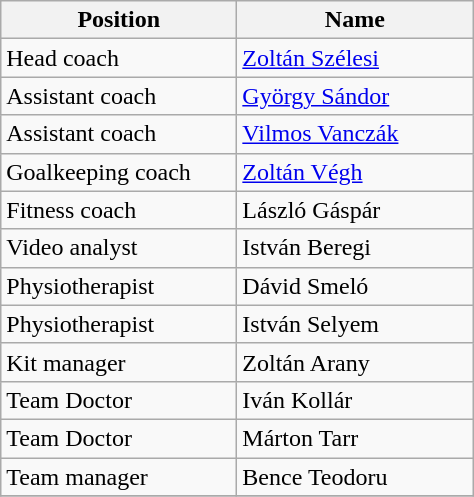<table class="wikitable">
<tr>
<th>Position</th>
<th>Name</th>
</tr>
<tr>
<td width=150>Head coach</td>
<td width=150> <a href='#'>Zoltán Szélesi</a></td>
</tr>
<tr>
<td>Assistant coach</td>
<td> <a href='#'>György Sándor</a></td>
</tr>
<tr>
<td>Assistant coach</td>
<td> <a href='#'>Vilmos Vanczák</a></td>
</tr>
<tr>
<td>Goalkeeping coach</td>
<td> <a href='#'>Zoltán Végh</a></td>
</tr>
<tr>
<td>Fitness coach</td>
<td> László Gáspár</td>
</tr>
<tr>
<td>Video analyst</td>
<td> István Beregi</td>
</tr>
<tr>
<td>Physiotherapist</td>
<td> Dávid Smeló</td>
</tr>
<tr>
<td>Physiotherapist</td>
<td> István Selyem</td>
</tr>
<tr>
<td>Kit manager</td>
<td> Zoltán Arany</td>
</tr>
<tr>
<td>Team Doctor</td>
<td> Iván Kollár</td>
</tr>
<tr>
<td>Team Doctor</td>
<td> Márton Tarr</td>
</tr>
<tr>
<td>Team manager</td>
<td> Bence Teodoru</td>
</tr>
<tr>
</tr>
</table>
